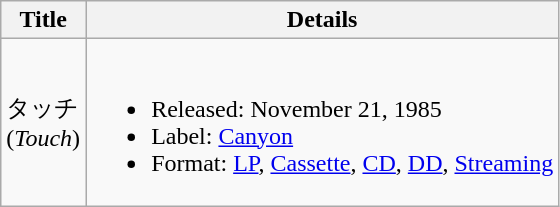<table class="wikitable">
<tr>
<th>Title</th>
<th>Details</th>
</tr>
<tr>
<td>タッチ<br>(<em>Touch</em>)</td>
<td><br><ul><li>Released: November 21, 1985</li><li>Label: <a href='#'>Canyon</a></li><li>Format: <a href='#'>LP</a>, <a href='#'>Cassette</a>, <a href='#'>CD</a>, <a href='#'>DD</a>, <a href='#'>Streaming</a></li></ul></td>
</tr>
</table>
